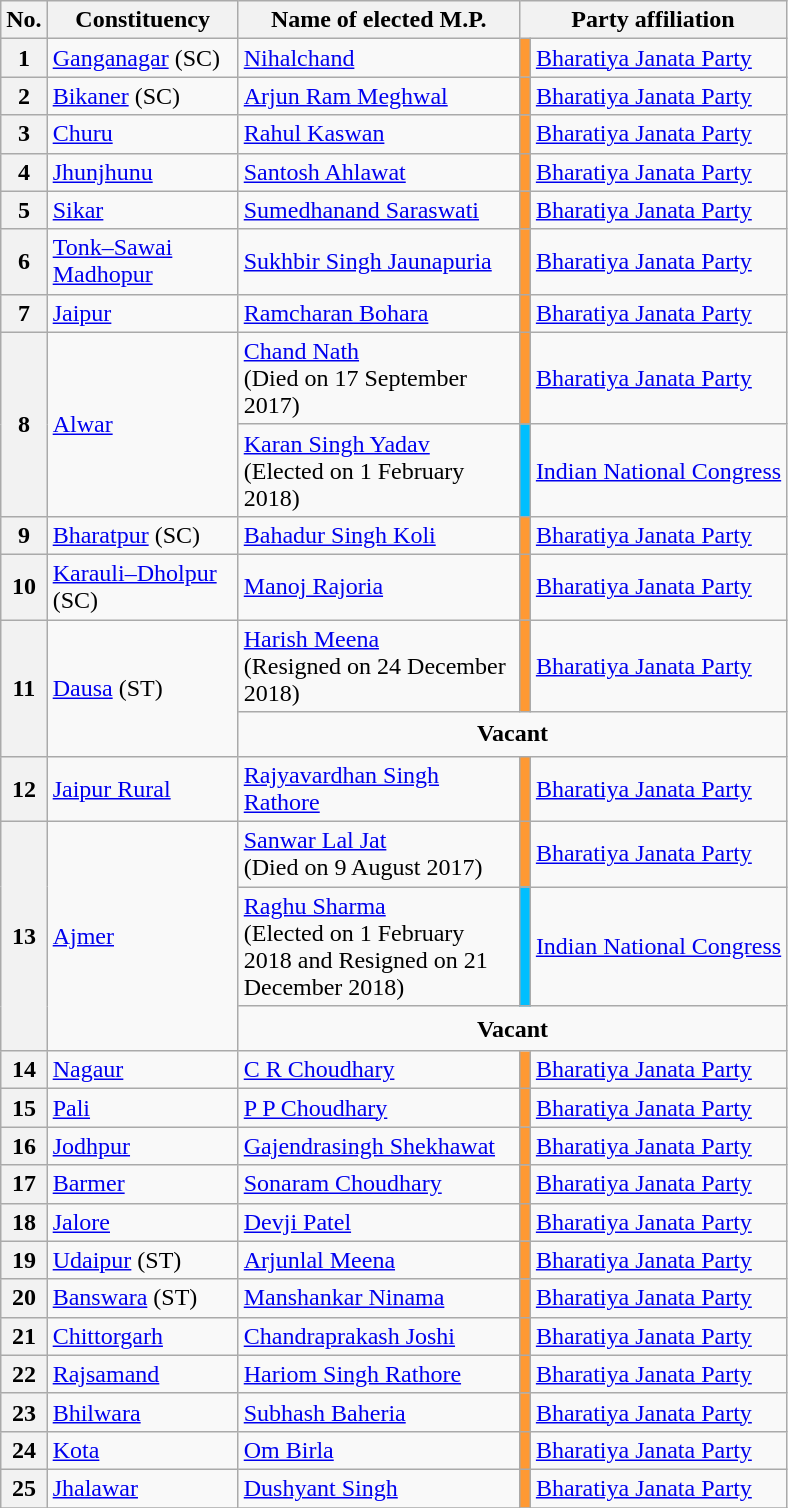<table class="sortable wikitable">
<tr>
<th>No.</th>
<th style="width:120px">Constituency</th>
<th style="width:180px">Name of elected M.P.</th>
<th Colspan=2>Party affiliation</th>
</tr>
<tr>
<th>1</th>
<td><a href='#'>Ganganagar</a> (SC)</td>
<td><a href='#'>Nihalchand</a></td>
<td bgcolor=#FF9933></td>
<td><a href='#'>Bharatiya Janata Party</a></td>
</tr>
<tr>
<th>2</th>
<td><a href='#'>Bikaner</a> (SC)</td>
<td><a href='#'>Arjun Ram Meghwal</a></td>
<td bgcolor=#FF9933></td>
<td><a href='#'>Bharatiya Janata Party</a></td>
</tr>
<tr>
<th>3</th>
<td><a href='#'>Churu</a></td>
<td><a href='#'>Rahul Kaswan</a></td>
<td bgcolor=#FF9933></td>
<td><a href='#'>Bharatiya Janata Party</a></td>
</tr>
<tr>
<th>4</th>
<td><a href='#'>Jhunjhunu</a></td>
<td><a href='#'>Santosh Ahlawat</a></td>
<td bgcolor=#FF9933></td>
<td><a href='#'>Bharatiya Janata Party</a></td>
</tr>
<tr>
<th>5</th>
<td><a href='#'>Sikar</a></td>
<td><a href='#'>Sumedhanand Saraswati</a></td>
<td bgcolor=#FF9933></td>
<td><a href='#'>Bharatiya Janata Party</a></td>
</tr>
<tr>
<th>6</th>
<td><a href='#'>Tonk–Sawai Madhopur</a></td>
<td><a href='#'>Sukhbir Singh Jaunapuria</a></td>
<td bgcolor=#FF9933></td>
<td><a href='#'>Bharatiya Janata Party</a></td>
</tr>
<tr>
<th>7</th>
<td><a href='#'>Jaipur</a></td>
<td><a href='#'>Ramcharan Bohara</a></td>
<td bgcolor=#FF9933></td>
<td><a href='#'>Bharatiya Janata Party</a></td>
</tr>
<tr>
<th rowspan="2">8</th>
<td rowspan="2"><a href='#'>Alwar</a></td>
<td><a href='#'>Chand Nath</a><br>(Died on 17 September 2017)</td>
<td bgcolor=#FF9933></td>
<td><a href='#'>Bharatiya Janata Party</a></td>
</tr>
<tr>
<td><a href='#'>Karan Singh Yadav</a><br>(Elected on 1 February 2018)</td>
<td bgcolor=#00BFFF></td>
<td><a href='#'>Indian National Congress</a></td>
</tr>
<tr>
<th>9</th>
<td><a href='#'>Bharatpur</a> (SC)</td>
<td><a href='#'>Bahadur Singh Koli</a></td>
<td bgcolor=#FF9933></td>
<td><a href='#'>Bharatiya Janata Party</a></td>
</tr>
<tr>
<th>10</th>
<td><a href='#'>Karauli–Dholpur</a> (SC)</td>
<td><a href='#'>Manoj Rajoria</a></td>
<td bgcolor=#FF9933></td>
<td><a href='#'>Bharatiya Janata Party</a></td>
</tr>
<tr>
<th rowspan="2">11</th>
<td rowspan="2"><a href='#'>Dausa</a> (ST)</td>
<td><a href='#'>Harish Meena</a><br>(Resigned on 24 December 2018)</td>
<td bgcolor=#FF9933></td>
<td><a href='#'>Bharatiya Janata Party</a></td>
</tr>
<tr style="text-align:center; height:30px;">
<td colspan="3"><strong>Vacant</strong></td>
</tr>
<tr>
<th>12</th>
<td><a href='#'>Jaipur Rural</a></td>
<td><a href='#'>Rajyavardhan Singh Rathore</a></td>
<td bgcolor=#FF9933></td>
<td><a href='#'>Bharatiya Janata Party</a></td>
</tr>
<tr>
<th rowspan="3">13</th>
<td rowspan="3"><a href='#'>Ajmer</a></td>
<td><a href='#'>Sanwar Lal Jat</a><br>(Died on 9 August 2017)</td>
<td bgcolor=#FF9933></td>
<td><a href='#'>Bharatiya Janata Party</a></td>
</tr>
<tr>
<td><a href='#'>Raghu Sharma</a><br>(Elected on 1 February 2018 and Resigned on 21 December 2018)</td>
<td bgcolor=#00BFFF></td>
<td><a href='#'>Indian National Congress</a></td>
</tr>
<tr style="text-align:center; height:30px;">
<td colspan="3"><strong>Vacant</strong></td>
</tr>
<tr>
<th>14</th>
<td><a href='#'>Nagaur</a></td>
<td><a href='#'>C R Choudhary</a></td>
<td bgcolor=#FF9933></td>
<td><a href='#'>Bharatiya Janata Party</a></td>
</tr>
<tr>
<th>15</th>
<td><a href='#'>Pali</a></td>
<td><a href='#'>P P Choudhary</a></td>
<td bgcolor=#FF9933></td>
<td><a href='#'>Bharatiya Janata Party</a></td>
</tr>
<tr>
<th>16</th>
<td><a href='#'>Jodhpur</a></td>
<td><a href='#'>Gajendrasingh Shekhawat</a></td>
<td bgcolor=#FF9933></td>
<td><a href='#'>Bharatiya Janata Party</a></td>
</tr>
<tr>
<th>17</th>
<td><a href='#'>Barmer</a></td>
<td><a href='#'>Sonaram Choudhary</a></td>
<td bgcolor=#FF9933></td>
<td><a href='#'>Bharatiya Janata Party</a></td>
</tr>
<tr>
<th>18</th>
<td><a href='#'>Jalore</a></td>
<td><a href='#'>Devji Patel</a></td>
<td bgcolor=#FF9933></td>
<td><a href='#'>Bharatiya Janata Party</a></td>
</tr>
<tr>
<th>19</th>
<td><a href='#'>Udaipur</a> (ST)</td>
<td><a href='#'>Arjunlal Meena</a></td>
<td bgcolor=#FF9933></td>
<td><a href='#'>Bharatiya Janata Party</a></td>
</tr>
<tr>
<th>20</th>
<td><a href='#'>Banswara</a> (ST)</td>
<td><a href='#'>Manshankar Ninama</a></td>
<td bgcolor=#FF9933></td>
<td><a href='#'>Bharatiya Janata Party</a></td>
</tr>
<tr>
<th>21</th>
<td><a href='#'>Chittorgarh</a></td>
<td><a href='#'>Chandraprakash Joshi</a></td>
<td bgcolor=#FF9933></td>
<td><a href='#'>Bharatiya Janata Party</a></td>
</tr>
<tr>
<th>22</th>
<td><a href='#'>Rajsamand</a></td>
<td><a href='#'>Hariom Singh Rathore</a></td>
<td bgcolor=#FF9933></td>
<td><a href='#'>Bharatiya Janata Party</a></td>
</tr>
<tr>
<th>23</th>
<td><a href='#'>Bhilwara</a></td>
<td><a href='#'>Subhash Baheria</a></td>
<td bgcolor=#FF9933></td>
<td><a href='#'>Bharatiya Janata Party</a></td>
</tr>
<tr>
<th>24</th>
<td><a href='#'>Kota</a></td>
<td><a href='#'>Om Birla</a></td>
<td bgcolor=#FF9933></td>
<td><a href='#'>Bharatiya Janata Party</a></td>
</tr>
<tr>
<th>25</th>
<td><a href='#'>Jhalawar</a></td>
<td><a href='#'>Dushyant Singh</a></td>
<td bgcolor=#FF9933></td>
<td><a href='#'>Bharatiya Janata Party</a></td>
</tr>
<tr>
</tr>
</table>
